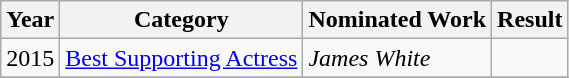<table class="wikitable">
<tr>
<th>Year</th>
<th>Category</th>
<th>Nominated Work</th>
<th>Result</th>
</tr>
<tr>
<td>2015</td>
<td><a href='#'>Best Supporting Actress</a></td>
<td><em>James White</em></td>
<td></td>
</tr>
<tr>
</tr>
</table>
